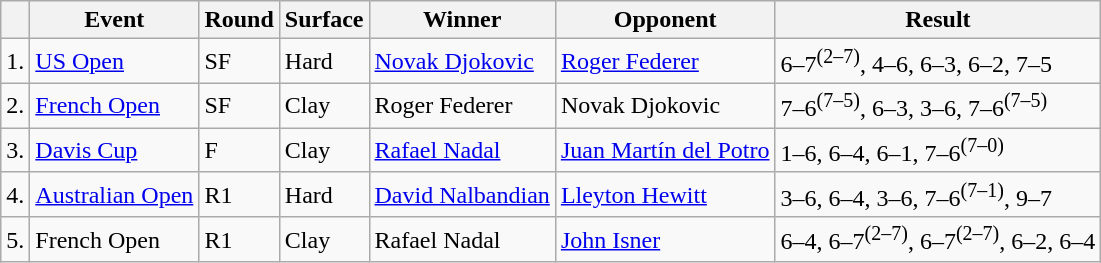<table class=wikitable>
<tr>
<th></th>
<th>Event</th>
<th>Round</th>
<th>Surface</th>
<th>Winner</th>
<th>Opponent</th>
<th>Result</th>
</tr>
<tr>
<td>1.</td>
<td><a href='#'>US Open</a></td>
<td>SF</td>
<td>Hard</td>
<td> <a href='#'>Novak Djokovic</a></td>
<td> <a href='#'>Roger Federer</a></td>
<td>6–7<sup>(2–7)</sup>, 4–6, 6–3, 6–2, 7–5</td>
</tr>
<tr>
<td>2.</td>
<td><a href='#'>French Open</a></td>
<td>SF</td>
<td>Clay</td>
<td> Roger Federer</td>
<td> Novak Djokovic</td>
<td>7–6<sup>(7–5)</sup>, 6–3, 3–6, 7–6<sup>(7–5)</sup></td>
</tr>
<tr>
<td>3.</td>
<td><a href='#'>Davis Cup</a></td>
<td>F</td>
<td>Clay</td>
<td> <a href='#'>Rafael Nadal</a></td>
<td> <a href='#'>Juan Martín del Potro</a></td>
<td>1–6, 6–4, 6–1, 7–6<sup>(7–0)</sup></td>
</tr>
<tr>
<td>4.</td>
<td><a href='#'>Australian Open</a></td>
<td>R1</td>
<td>Hard</td>
<td> <a href='#'>David Nalbandian</a></td>
<td> <a href='#'>Lleyton Hewitt</a></td>
<td>3–6, 6–4, 3–6, 7–6<sup>(7–1)</sup>, 9–7</td>
</tr>
<tr>
<td>5.</td>
<td>French Open</td>
<td>R1</td>
<td>Clay</td>
<td> Rafael Nadal</td>
<td> <a href='#'>John Isner</a></td>
<td>6–4, 6–7<sup>(2–7)</sup>, 6–7<sup>(2–7)</sup>, 6–2, 6–4</td>
</tr>
</table>
